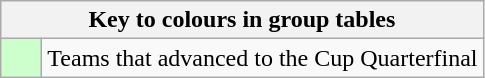<table class="wikitable" style="text-align: center;">
<tr>
<th colspan=2>Key to colours in group tables</th>
</tr>
<tr>
<td style="background:#cfc; width:20px;"></td>
<td align=left>Teams that advanced to the Cup Quarterfinal</td>
</tr>
</table>
